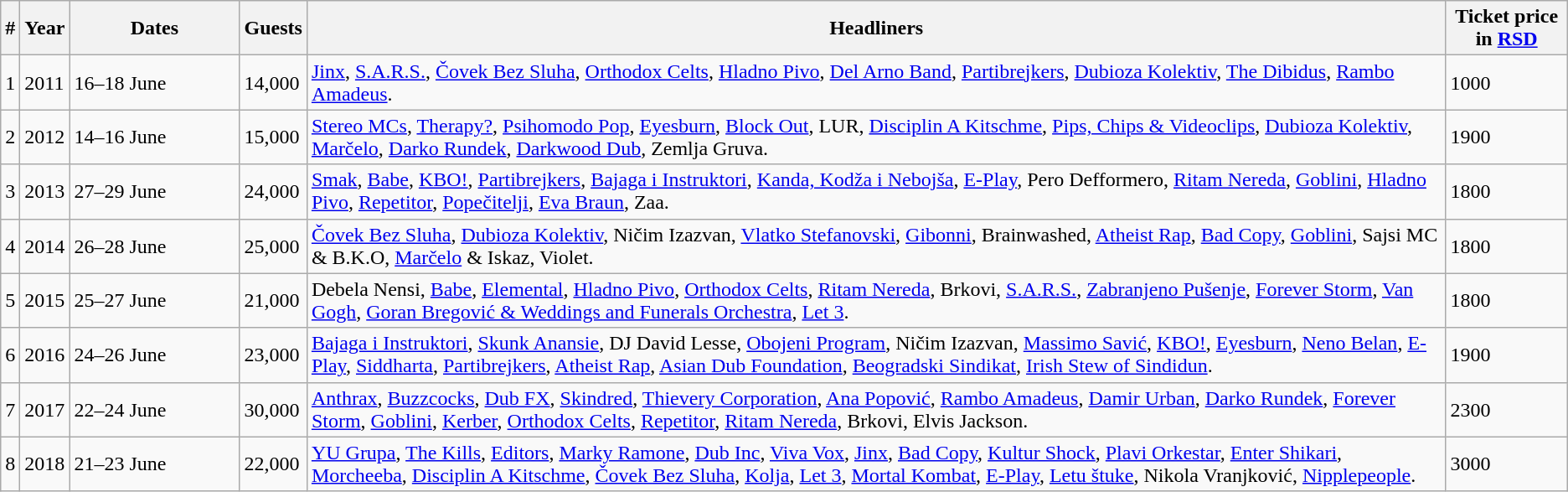<table class="wikitable sortable">
<tr>
<th>#</th>
<th>Year</th>
<th style="width:8em">Dates</th>
<th>Guests</th>
<th class="unsortable">Headliners</th>
<th>Ticket price in <a href='#'>RSD</a></th>
</tr>
<tr>
<td>1</td>
<td>2011</td>
<td>16–18 June</td>
<td>14,000</td>
<td><a href='#'>Jinx</a>, <a href='#'>S.A.R.S.</a>, <a href='#'>Čovek Bez Sluha</a>, <a href='#'>Orthodox Celts</a>, <a href='#'>Hladno Pivo</a>, <a href='#'>Del Arno Band</a>, <a href='#'>Partibrejkers</a>, <a href='#'>Dubioza Kolektiv</a>, <a href='#'>The Dibidus</a>, <a href='#'>Rambo Amadeus</a>.</td>
<td>1000</td>
</tr>
<tr>
<td>2</td>
<td>2012</td>
<td>14–16 June</td>
<td>15,000</td>
<td><a href='#'>Stereo MCs</a>, <a href='#'>Therapy?</a>, <a href='#'>Psihomodo Pop</a>, <a href='#'>Eyesburn</a>, <a href='#'>Block Out</a>, LUR, <a href='#'>Disciplin A Kitschme</a>, <a href='#'>Pips, Chips & Videoclips</a>, <a href='#'>Dubioza Kolektiv</a>, <a href='#'>Marčelo</a>, <a href='#'>Darko Rundek</a>, <a href='#'>Darkwood Dub</a>, Zemlja Gruva.</td>
<td>1900</td>
</tr>
<tr>
<td>3</td>
<td>2013</td>
<td>27–29 June</td>
<td>24,000</td>
<td><a href='#'>Smak</a>, <a href='#'>Babe</a>, <a href='#'>KBO!</a>, <a href='#'>Partibrejkers</a>, <a href='#'>Bajaga i Instruktori</a>, <a href='#'>Kanda, Kodža i Nebojša</a>, <a href='#'>E-Play</a>, Pero Defformero, <a href='#'>Ritam Nereda</a>, <a href='#'>Goblini</a>, <a href='#'>Hladno Pivo</a>, <a href='#'>Repetitor</a>, <a href='#'>Popečitelji</a>, <a href='#'>Eva Braun</a>, Zaa.</td>
<td>1800</td>
</tr>
<tr>
<td>4</td>
<td>2014</td>
<td>26–28 June</td>
<td>25,000</td>
<td><a href='#'>Čovek Bez Sluha</a>, <a href='#'>Dubioza Kolektiv</a>, Ničim Izazvan, <a href='#'>Vlatko Stefanovski</a>, <a href='#'>Gibonni</a>, Brainwashed, <a href='#'>Atheist Rap</a>, <a href='#'>Bad Copy</a>, <a href='#'>Goblini</a>, Sajsi MC & B.K.O, <a href='#'>Marčelo</a> & Iskaz, Violet.</td>
<td>1800</td>
</tr>
<tr>
<td>5</td>
<td>2015</td>
<td>25–27 June</td>
<td>21,000</td>
<td>Debela Nensi, <a href='#'>Babe</a>, <a href='#'>Elemental</a>, <a href='#'>Hladno Pivo</a>, <a href='#'>Orthodox Celts</a>, <a href='#'>Ritam Nereda</a>, Brkovi, <a href='#'>S.A.R.S.</a>, <a href='#'>Zabranjeno Pušenje</a>, <a href='#'>Forever Storm</a>, <a href='#'>Van Gogh</a>, <a href='#'>Goran Bregović & Weddings and Funerals Orchestra</a>, <a href='#'>Let 3</a>.</td>
<td>1800</td>
</tr>
<tr>
<td>6</td>
<td>2016</td>
<td>24–26 June</td>
<td>23,000</td>
<td><a href='#'>Bajaga i Instruktori</a>, <a href='#'>Skunk Anansie</a>, DJ David Lesse, <a href='#'>Obojeni Program</a>, Ničim Izazvan, <a href='#'>Massimo Savić</a>, <a href='#'>KBO!</a>, <a href='#'>Eyesburn</a>, <a href='#'>Neno Belan</a>, <a href='#'>E-Play</a>, <a href='#'>Siddharta</a>, <a href='#'>Partibrejkers</a>, <a href='#'>Atheist Rap</a>, <a href='#'>Asian Dub Foundation</a>, <a href='#'>Beogradski Sindikat</a>, <a href='#'>Irish Stew of Sindidun</a>.</td>
<td>1900</td>
</tr>
<tr>
<td>7</td>
<td>2017</td>
<td>22–24 June</td>
<td>30,000</td>
<td><a href='#'>Anthrax</a>, <a href='#'>Buzzcocks</a>, <a href='#'>Dub FX</a>, <a href='#'>Skindred</a>, <a href='#'>Thievery Corporation</a>, <a href='#'>Ana Popović</a>, <a href='#'>Rambo Amadeus</a>, <a href='#'>Damir Urban</a>, <a href='#'>Darko Rundek</a>, <a href='#'>Forever Storm</a>, <a href='#'>Goblini</a>, <a href='#'>Kerber</a>, <a href='#'>Orthodox Celts</a>, <a href='#'>Repetitor</a>, <a href='#'>Ritam Nereda</a>, Brkovi, Elvis Jackson.</td>
<td>2300</td>
</tr>
<tr>
<td>8</td>
<td>2018</td>
<td>21–23 June</td>
<td>22,000</td>
<td><a href='#'>YU Grupa</a>, <a href='#'>The Kills</a>, <a href='#'>Editors</a>, <a href='#'>Marky Ramone</a>, <a href='#'>Dub Inc</a>, <a href='#'>Viva Vox</a>, <a href='#'>Jinx</a>, <a href='#'>Bad Copy</a>, <a href='#'>Kultur Shock</a>, <a href='#'>Plavi Orkestar</a>, <a href='#'>Enter Shikari</a>, <a href='#'>Morcheeba</a>, <a href='#'>Disciplin A Kitschme</a>, <a href='#'>Čovek Bez Sluha</a>, <a href='#'>Kolja</a>, <a href='#'>Let 3</a>, <a href='#'>Mortal Kombat</a>, <a href='#'>E-Play</a>, <a href='#'>Letu štuke</a>, Nikola Vranjković, <a href='#'>Nipplepeople</a>.</td>
<td>3000</td>
</tr>
</table>
